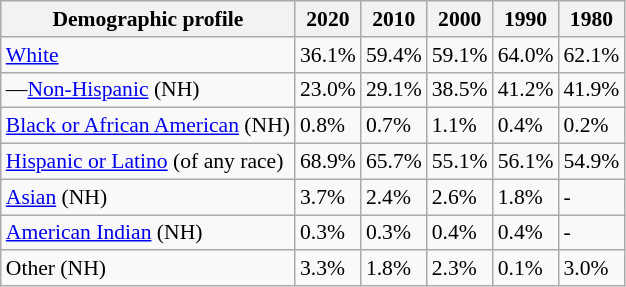<table class="wikitable sortable collapsible" style="font-size: 90%;">
<tr>
<th>Demographic profile</th>
<th>2020</th>
<th>2010</th>
<th>2000</th>
<th>1990</th>
<th>1980</th>
</tr>
<tr>
<td><a href='#'>White</a></td>
<td>36.1%</td>
<td>59.4%</td>
<td>59.1%</td>
<td>64.0%</td>
<td>62.1%</td>
</tr>
<tr>
<td>—<a href='#'>Non-Hispanic</a> (NH)</td>
<td>23.0%</td>
<td>29.1%</td>
<td>38.5%</td>
<td>41.2%</td>
<td>41.9%</td>
</tr>
<tr>
<td><a href='#'>Black or African American</a> (NH)</td>
<td>0.8%</td>
<td>0.7%</td>
<td>1.1%</td>
<td>0.4%</td>
<td>0.2%</td>
</tr>
<tr>
<td><a href='#'>Hispanic or Latino</a> (of any race)</td>
<td>68.9%</td>
<td>65.7%</td>
<td>55.1%</td>
<td>56.1%</td>
<td>54.9%</td>
</tr>
<tr>
<td><a href='#'>Asian</a> (NH)</td>
<td>3.7%</td>
<td>2.4%</td>
<td>2.6%</td>
<td>1.8%</td>
<td>-</td>
</tr>
<tr>
<td><a href='#'>American Indian</a> (NH)</td>
<td>0.3%</td>
<td>0.3%</td>
<td>0.4%</td>
<td>0.4%</td>
<td>-</td>
</tr>
<tr>
<td>Other (NH)</td>
<td>3.3%</td>
<td>1.8%</td>
<td>2.3%</td>
<td>0.1%</td>
<td>3.0%</td>
</tr>
</table>
